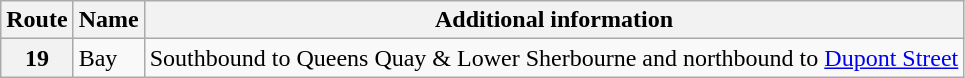<table class="wikitable">
<tr>
<th>Route</th>
<th>Name</th>
<th>Additional information</th>
</tr>
<tr>
<th>19</th>
<td>Bay</td>
<td>Southbound to Queens Quay & Lower Sherbourne and northbound to <a href='#'>Dupont Street</a></td>
</tr>
</table>
